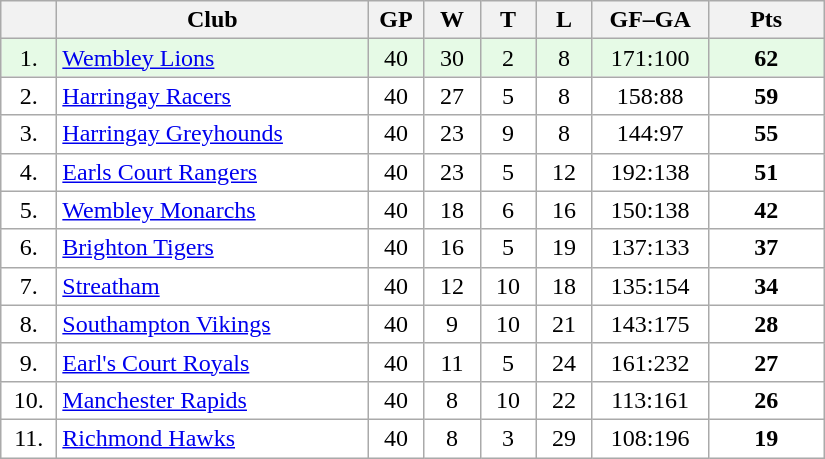<table class="wikitable">
<tr>
<th width="30"></th>
<th width="200">Club</th>
<th width="30">GP</th>
<th width="30">W</th>
<th width="30">T</th>
<th width="30">L</th>
<th width="70">GF–GA</th>
<th width="70">Pts</th>
</tr>
<tr bgcolor="#e6fae6" align="center">
<td>1.</td>
<td align="left"><a href='#'>Wembley Lions</a></td>
<td>40</td>
<td>30</td>
<td>2</td>
<td>8</td>
<td>171:100</td>
<td><strong>62</strong></td>
</tr>
<tr bgcolor="#FFFFFF" align="center">
<td>2.</td>
<td align="left"><a href='#'>Harringay Racers</a></td>
<td>40</td>
<td>27</td>
<td>5</td>
<td>8</td>
<td>158:88</td>
<td><strong>59</strong></td>
</tr>
<tr bgcolor="#FFFFFF" align="center">
<td>3.</td>
<td align="left"><a href='#'>Harringay Greyhounds</a></td>
<td>40</td>
<td>23</td>
<td>9</td>
<td>8</td>
<td>144:97</td>
<td><strong>55</strong></td>
</tr>
<tr bgcolor="#FFFFFF" align="center">
<td>4.</td>
<td align="left"><a href='#'>Earls Court Rangers</a></td>
<td>40</td>
<td>23</td>
<td>5</td>
<td>12</td>
<td>192:138</td>
<td><strong>51</strong></td>
</tr>
<tr bgcolor="#FFFFFF" align="center">
<td>5.</td>
<td align="left"><a href='#'>Wembley Monarchs</a></td>
<td>40</td>
<td>18</td>
<td>6</td>
<td>16</td>
<td>150:138</td>
<td><strong>42</strong></td>
</tr>
<tr bgcolor="#FFFFFF" align="center">
<td>6.</td>
<td align="left"><a href='#'>Brighton Tigers</a></td>
<td>40</td>
<td>16</td>
<td>5</td>
<td>19</td>
<td>137:133</td>
<td><strong>37</strong></td>
</tr>
<tr bgcolor="#FFFFFF" align="center">
<td>7.</td>
<td align="left"><a href='#'>Streatham</a></td>
<td>40</td>
<td>12</td>
<td>10</td>
<td>18</td>
<td>135:154</td>
<td><strong>34</strong></td>
</tr>
<tr bgcolor="#FFFFFF" align="center">
<td>8.</td>
<td align="left"><a href='#'>Southampton Vikings</a></td>
<td>40</td>
<td>9</td>
<td>10</td>
<td>21</td>
<td>143:175</td>
<td><strong>28</strong></td>
</tr>
<tr bgcolor="#FFFFFF" align="center">
<td>9.</td>
<td align="left"><a href='#'>Earl's Court Royals</a></td>
<td>40</td>
<td>11</td>
<td>5</td>
<td>24</td>
<td>161:232</td>
<td><strong>27</strong></td>
</tr>
<tr bgcolor="#FFFFFF" align="center">
<td>10.</td>
<td align="left"><a href='#'>Manchester Rapids</a></td>
<td>40</td>
<td>8</td>
<td>10</td>
<td>22</td>
<td>113:161</td>
<td><strong>26</strong></td>
</tr>
<tr bgcolor="#FFFFFF" align="center">
<td>11.</td>
<td align="left"><a href='#'>Richmond Hawks</a></td>
<td>40</td>
<td>8</td>
<td>3</td>
<td>29</td>
<td>108:196</td>
<td><strong>19</strong></td>
</tr>
</table>
